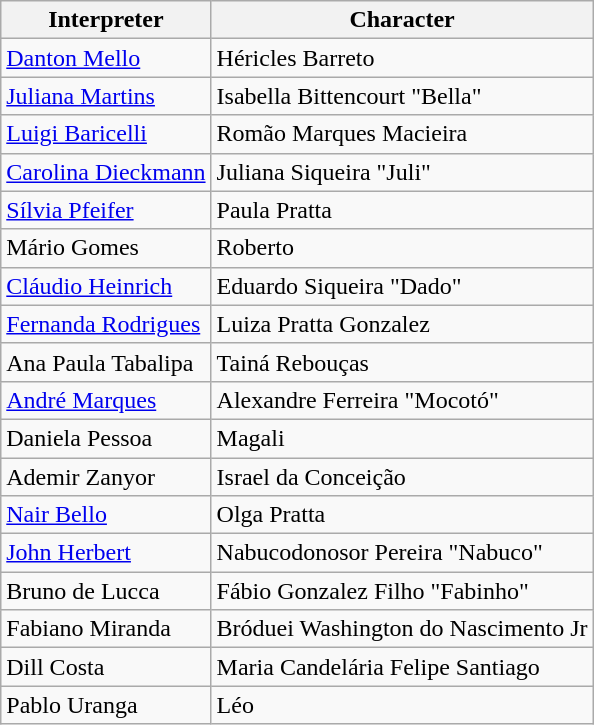<table class="wikitable">
<tr>
<th>Interpreter<em></em></th>
<th>Character</th>
</tr>
<tr>
<td><a href='#'>Danton Mello</a></td>
<td>Héricles Barreto</td>
</tr>
<tr>
<td><a href='#'>Juliana Martins</a></td>
<td>Isabella Bittencourt "Bella"</td>
</tr>
<tr>
<td><a href='#'>Luigi Baricelli</a></td>
<td>Romão Marques Macieira</td>
</tr>
<tr>
<td><a href='#'>Carolina Dieckmann</a></td>
<td>Juliana Siqueira "Juli"</td>
</tr>
<tr>
<td><a href='#'>Sílvia Pfeifer</a></td>
<td>Paula Pratta</td>
</tr>
<tr>
<td>Mário Gomes</td>
<td>Roberto</td>
</tr>
<tr>
<td><a href='#'>Cláudio Heinrich</a></td>
<td>Eduardo Siqueira "Dado"</td>
</tr>
<tr>
<td><a href='#'>Fernanda Rodrigues</a></td>
<td>Luiza Pratta Gonzalez</td>
</tr>
<tr>
<td>Ana Paula Tabalipa</td>
<td>Tainá Rebouças</td>
</tr>
<tr>
<td><a href='#'>André Marques</a></td>
<td>Alexandre Ferreira "Mocotó"</td>
</tr>
<tr>
<td>Daniela Pessoa</td>
<td>Magali</td>
</tr>
<tr>
<td>Ademir Zanyor</td>
<td>Israel da Conceição</td>
</tr>
<tr>
<td><a href='#'>Nair Bello</a></td>
<td>Olga Pratta</td>
</tr>
<tr>
<td><a href='#'>John Herbert</a></td>
<td>Nabucodonosor Pereira "Nabuco"</td>
</tr>
<tr>
<td>Bruno de Lucca</td>
<td>Fábio Gonzalez Filho "Fabinho"</td>
</tr>
<tr>
<td>Fabiano Miranda</td>
<td>Bróduei Washington do Nascimento Jr</td>
</tr>
<tr>
<td>Dill Costa</td>
<td>Maria Candelária Felipe Santiago</td>
</tr>
<tr>
<td>Pablo Uranga</td>
<td>Léo</td>
</tr>
</table>
